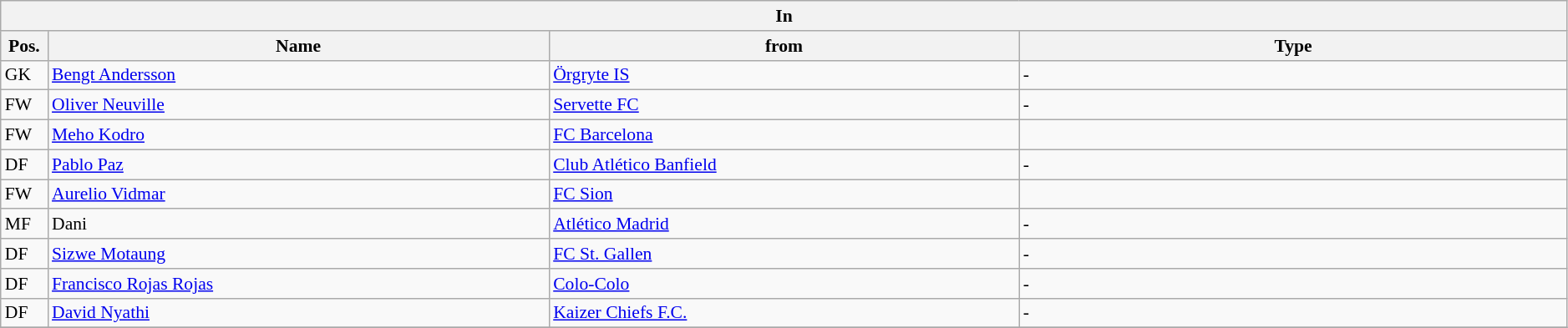<table class="wikitable" style="font-size:90%;width:99%;">
<tr>
<th colspan="4">In</th>
</tr>
<tr>
<th width=3%>Pos.</th>
<th width=32%>Name</th>
<th width=30%>from</th>
<th width=35%>Type</th>
</tr>
<tr>
<td>GK</td>
<td><a href='#'>Bengt Andersson</a></td>
<td><a href='#'>Örgryte IS</a></td>
<td>-</td>
</tr>
<tr>
<td>FW</td>
<td><a href='#'>Oliver Neuville</a></td>
<td><a href='#'>Servette FC</a></td>
<td>-</td>
</tr>
<tr>
<td>FW</td>
<td><a href='#'>Meho Kodro</a></td>
<td><a href='#'>FC Barcelona</a></td>
<td></td>
</tr>
<tr>
<td>DF</td>
<td><a href='#'>Pablo Paz</a></td>
<td><a href='#'>Club Atlético Banfield</a></td>
<td>-</td>
</tr>
<tr>
<td>FW</td>
<td><a href='#'>Aurelio Vidmar</a></td>
<td><a href='#'>FC Sion</a></td>
<td></td>
</tr>
<tr>
<td>MF</td>
<td>Dani</td>
<td><a href='#'>Atlético Madrid</a></td>
<td>-</td>
</tr>
<tr>
<td>DF</td>
<td><a href='#'>Sizwe Motaung</a></td>
<td><a href='#'>FC St. Gallen</a></td>
<td>-</td>
</tr>
<tr>
<td>DF</td>
<td><a href='#'>Francisco Rojas Rojas</a></td>
<td><a href='#'>Colo-Colo</a></td>
<td>-</td>
</tr>
<tr>
<td>DF</td>
<td><a href='#'>David Nyathi</a></td>
<td><a href='#'>Kaizer Chiefs F.C.</a></td>
<td>-</td>
</tr>
<tr>
</tr>
</table>
